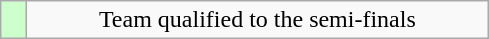<table class="wikitable" style="text-align: center;">
<tr>
<td width=10px bgcolor=#ccffcc></td>
<td width=300px>Team qualified to the semi-finals</td>
</tr>
</table>
